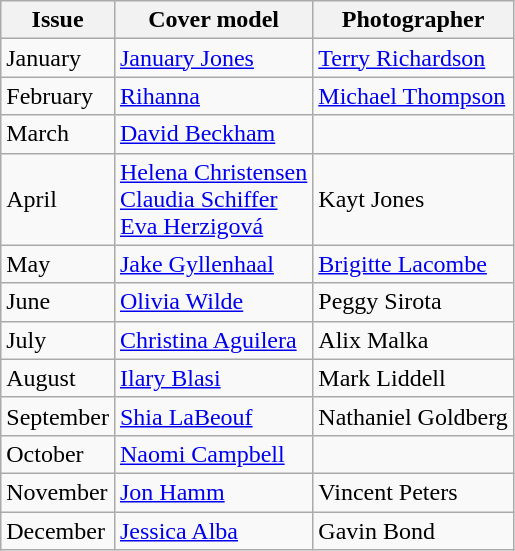<table class="sortable wikitable">
<tr>
<th>Issue</th>
<th>Cover model</th>
<th>Photographer</th>
</tr>
<tr>
<td>January</td>
<td><a href='#'>January Jones</a></td>
<td><a href='#'>Terry Richardson</a></td>
</tr>
<tr>
<td>February</td>
<td><a href='#'>Rihanna</a></td>
<td><a href='#'>Michael Thompson</a></td>
</tr>
<tr>
<td>March</td>
<td><a href='#'>David Beckham</a></td>
<td></td>
</tr>
<tr>
<td>April</td>
<td><a href='#'>Helena Christensen</a><br><a href='#'>Claudia Schiffer</a><br><a href='#'>Eva Herzigová</a></td>
<td>Kayt Jones</td>
</tr>
<tr>
<td>May</td>
<td><a href='#'>Jake Gyllenhaal</a></td>
<td><a href='#'>Brigitte Lacombe</a></td>
</tr>
<tr>
<td>June</td>
<td><a href='#'>Olivia Wilde</a></td>
<td>Peggy Sirota</td>
</tr>
<tr>
<td>July</td>
<td><a href='#'>Christina Aguilera</a></td>
<td>Alix Malka</td>
</tr>
<tr>
<td>August</td>
<td><a href='#'>Ilary Blasi</a></td>
<td>Mark Liddell</td>
</tr>
<tr>
<td>September</td>
<td><a href='#'>Shia LaBeouf</a></td>
<td>Nathaniel Goldberg</td>
</tr>
<tr>
<td>October</td>
<td><a href='#'>Naomi Campbell</a></td>
<td></td>
</tr>
<tr>
<td>November</td>
<td><a href='#'>Jon Hamm</a></td>
<td>Vincent Peters</td>
</tr>
<tr>
<td>December</td>
<td><a href='#'>Jessica Alba</a></td>
<td>Gavin Bond</td>
</tr>
</table>
